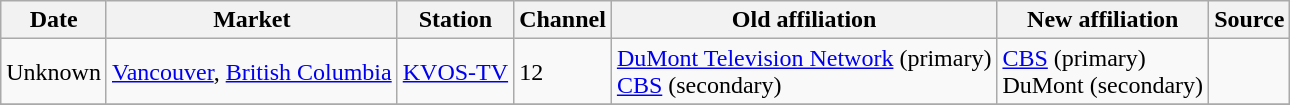<table class="wikitable">
<tr>
<th>Date</th>
<th>Market</th>
<th>Station</th>
<th>Channel</th>
<th>Old affiliation</th>
<th>New affiliation</th>
<th>Source</th>
</tr>
<tr>
<td>Unknown</td>
<td><a href='#'>Vancouver</a>, <a href='#'>British Columbia</a> <br> </td>
<td><a href='#'>KVOS-TV</a></td>
<td>12</td>
<td><a href='#'>DuMont Television Network</a> (primary) <br> <a href='#'>CBS</a> (secondary)</td>
<td><a href='#'>CBS</a> (primary) <br> DuMont (secondary)</td>
<td></td>
</tr>
<tr>
</tr>
</table>
